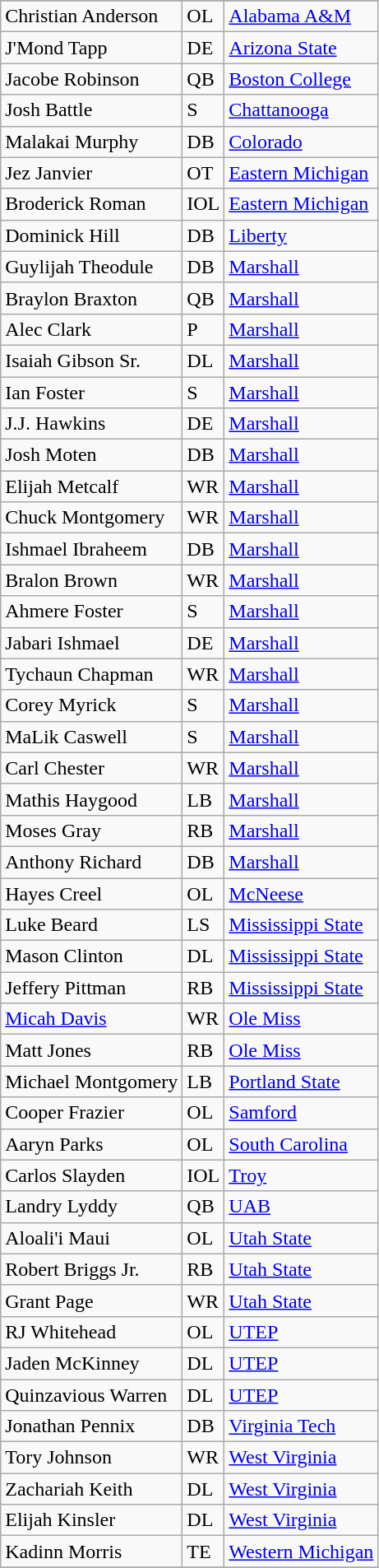<table class="wikitable sortable">
<tr>
</tr>
<tr>
<td>Christian Anderson</td>
<td>OL</td>
<td><a href='#'>Alabama A&M</a></td>
</tr>
<tr>
<td>J'Mond Tapp</td>
<td>DE</td>
<td><a href='#'>Arizona State</a></td>
</tr>
<tr>
<td>Jacobe Robinson</td>
<td>QB</td>
<td><a href='#'>Boston College</a></td>
</tr>
<tr>
<td>Josh Battle</td>
<td>S</td>
<td><a href='#'>Chattanooga</a></td>
</tr>
<tr>
<td>Malakai Murphy</td>
<td>DB</td>
<td><a href='#'>Colorado</a></td>
</tr>
<tr>
<td>Jez Janvier</td>
<td>OT</td>
<td><a href='#'>Eastern Michigan</a></td>
</tr>
<tr>
<td>Broderick Roman</td>
<td>IOL</td>
<td><a href='#'>Eastern Michigan</a></td>
</tr>
<tr>
<td>Dominick Hill</td>
<td>DB</td>
<td><a href='#'>Liberty</a></td>
</tr>
<tr>
<td>Guylijah Theodule</td>
<td>DB</td>
<td><a href='#'>Marshall</a></td>
</tr>
<tr>
<td>Braylon Braxton</td>
<td>QB</td>
<td><a href='#'>Marshall</a></td>
</tr>
<tr>
<td>Alec Clark</td>
<td>P</td>
<td><a href='#'>Marshall</a></td>
</tr>
<tr>
<td>Isaiah Gibson Sr.</td>
<td>DL</td>
<td><a href='#'>Marshall</a></td>
</tr>
<tr>
<td>Ian Foster</td>
<td>S</td>
<td><a href='#'>Marshall</a></td>
</tr>
<tr>
<td>J.J. Hawkins</td>
<td>DE</td>
<td><a href='#'>Marshall</a></td>
</tr>
<tr>
<td>Josh Moten</td>
<td>DB</td>
<td><a href='#'>Marshall</a></td>
</tr>
<tr>
<td>Elijah Metcalf</td>
<td>WR</td>
<td><a href='#'>Marshall</a></td>
</tr>
<tr>
<td>Chuck Montgomery</td>
<td>WR</td>
<td><a href='#'>Marshall</a></td>
</tr>
<tr>
<td>Ishmael Ibraheem</td>
<td>DB</td>
<td><a href='#'>Marshall</a></td>
</tr>
<tr>
<td>Bralon Brown</td>
<td>WR</td>
<td><a href='#'>Marshall</a></td>
</tr>
<tr>
<td>Ahmere Foster</td>
<td>S</td>
<td><a href='#'>Marshall</a></td>
</tr>
<tr>
<td>Jabari Ishmael</td>
<td>DE</td>
<td><a href='#'>Marshall</a></td>
</tr>
<tr>
<td>Tychaun Chapman</td>
<td>WR</td>
<td><a href='#'>Marshall</a></td>
</tr>
<tr>
<td>Corey Myrick</td>
<td>S</td>
<td><a href='#'>Marshall</a></td>
</tr>
<tr>
<td>MaLik Caswell</td>
<td>S</td>
<td><a href='#'>Marshall</a></td>
</tr>
<tr>
<td>Carl Chester</td>
<td>WR</td>
<td><a href='#'>Marshall</a></td>
</tr>
<tr>
<td>Mathis Haygood</td>
<td>LB</td>
<td><a href='#'>Marshall</a></td>
</tr>
<tr>
<td>Moses Gray</td>
<td>RB</td>
<td><a href='#'>Marshall</a></td>
</tr>
<tr>
<td>Anthony Richard</td>
<td>DB</td>
<td><a href='#'>Marshall</a></td>
</tr>
<tr>
<td>Hayes Creel</td>
<td>OL</td>
<td><a href='#'>McNeese</a></td>
</tr>
<tr>
<td>Luke Beard</td>
<td>LS</td>
<td><a href='#'>Mississippi State</a></td>
</tr>
<tr>
<td>Mason Clinton</td>
<td>DL</td>
<td><a href='#'>Mississippi State</a></td>
</tr>
<tr>
<td>Jeffery Pittman</td>
<td>RB</td>
<td><a href='#'>Mississippi State</a></td>
</tr>
<tr>
<td><a href='#'>Micah Davis</a></td>
<td>WR</td>
<td><a href='#'>Ole Miss</a></td>
</tr>
<tr>
<td>Matt Jones</td>
<td>RB</td>
<td><a href='#'>Ole Miss</a></td>
</tr>
<tr>
<td>Michael Montgomery</td>
<td>LB</td>
<td><a href='#'>Portland State</a></td>
</tr>
<tr>
<td>Cooper Frazier</td>
<td>OL</td>
<td><a href='#'>Samford</a></td>
</tr>
<tr>
<td>Aaryn Parks</td>
<td>OL</td>
<td><a href='#'>South Carolina</a></td>
</tr>
<tr>
<td>Carlos Slayden</td>
<td>IOL</td>
<td><a href='#'>Troy</a></td>
</tr>
<tr>
<td>Landry Lyddy</td>
<td>QB</td>
<td><a href='#'>UAB</a></td>
</tr>
<tr>
<td>Aloali'i Maui</td>
<td>OL</td>
<td><a href='#'>Utah State</a></td>
</tr>
<tr>
<td>Robert Briggs Jr.</td>
<td>RB</td>
<td><a href='#'>Utah State</a></td>
</tr>
<tr>
<td>Grant Page</td>
<td>WR</td>
<td><a href='#'>Utah State</a></td>
</tr>
<tr>
<td>RJ Whitehead</td>
<td>OL</td>
<td><a href='#'>UTEP</a></td>
</tr>
<tr>
<td>Jaden McKinney</td>
<td>DL</td>
<td><a href='#'>UTEP</a></td>
</tr>
<tr>
<td>Quinzavious Warren</td>
<td>DL</td>
<td><a href='#'>UTEP</a></td>
</tr>
<tr>
<td>Jonathan Pennix</td>
<td>DB</td>
<td><a href='#'>Virginia Tech</a></td>
</tr>
<tr>
<td>Tory Johnson</td>
<td>WR</td>
<td><a href='#'>West Virginia</a></td>
</tr>
<tr>
<td>Zachariah Keith</td>
<td>DL</td>
<td><a href='#'>West Virginia</a></td>
</tr>
<tr>
<td>Elijah Kinsler</td>
<td>DL</td>
<td><a href='#'>West Virginia</a></td>
</tr>
<tr>
<td>Kadinn Morris</td>
<td>TE</td>
<td><a href='#'>Western Michigan</a></td>
</tr>
<tr>
</tr>
</table>
